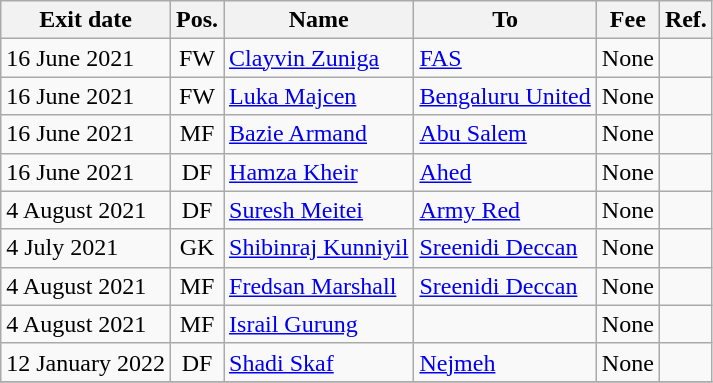<table class="wikitable sortable">
<tr>
<th>Exit date</th>
<th>Pos.</th>
<th>Name</th>
<th>To</th>
<th>Fee</th>
<th>Ref.</th>
</tr>
<tr>
<td>16 June 2021</td>
<td style="text-align:center;">FW</td>
<td style="text-align:left;"> <a href='#'>Clayvin Zuniga</a></td>
<td style="text-align:left;">  <a href='#'>FAS</a></td>
<td>None</td>
<td></td>
</tr>
<tr>
<td>16 June 2021</td>
<td style="text-align:center;">FW</td>
<td style="text-align:left;"> <a href='#'>Luka Majcen</a></td>
<td style="text-align:left;"> <a href='#'>Bengaluru United</a></td>
<td>None</td>
<td></td>
</tr>
<tr>
<td>16 June 2021</td>
<td style="text-align:center;">MF</td>
<td style="text-align:left;"> <a href='#'>Bazie Armand</a></td>
<td style="text-align:left;"> <a href='#'>Abu Salem</a></td>
<td>None</td>
<td></td>
</tr>
<tr>
<td>16 June 2021</td>
<td style="text-align:center;">DF</td>
<td style="text-align:left;"> <a href='#'>Hamza Kheir</a></td>
<td style="text-align:left;"> <a href='#'>Ahed</a></td>
<td>None</td>
<td></td>
</tr>
<tr>
<td>4 August 2021</td>
<td style="text-align:center;">DF</td>
<td style="text-align:left;"> <a href='#'>Suresh Meitei</a></td>
<td style="text-align:left;"> <a href='#'>Army Red</a></td>
<td>None</td>
<td></td>
</tr>
<tr>
<td>4 July 2021</td>
<td style="text-align:center;">GK</td>
<td style="text-align:left;"> <a href='#'>Shibinraj Kunniyil</a></td>
<td style="text-align:left;"><a href='#'>Sreenidi Deccan</a></td>
<td>None</td>
<td></td>
</tr>
<tr>
<td>4 August 2021</td>
<td style="text-align:center;">MF</td>
<td style="text-align:left;"> <a href='#'>Fredsan Marshall</a></td>
<td style="text-align:left;"> <a href='#'>Sreenidi Deccan</a></td>
<td>None</td>
<td></td>
</tr>
<tr>
<td>4 August 2021</td>
<td style="text-align:center;">MF</td>
<td style="text-align:left;"> <a href='#'>Israil Gurung</a></td>
<td style="text-align:left;"></td>
<td>None</td>
<td></td>
</tr>
<tr>
<td>12 January 2022</td>
<td style="text-align:center;">DF</td>
<td style="text-align:left;"> <a href='#'>Shadi Skaf</a></td>
<td style="text-align:left;"> <a href='#'>Nejmeh</a></td>
<td>None</td>
<td></td>
</tr>
<tr>
</tr>
</table>
